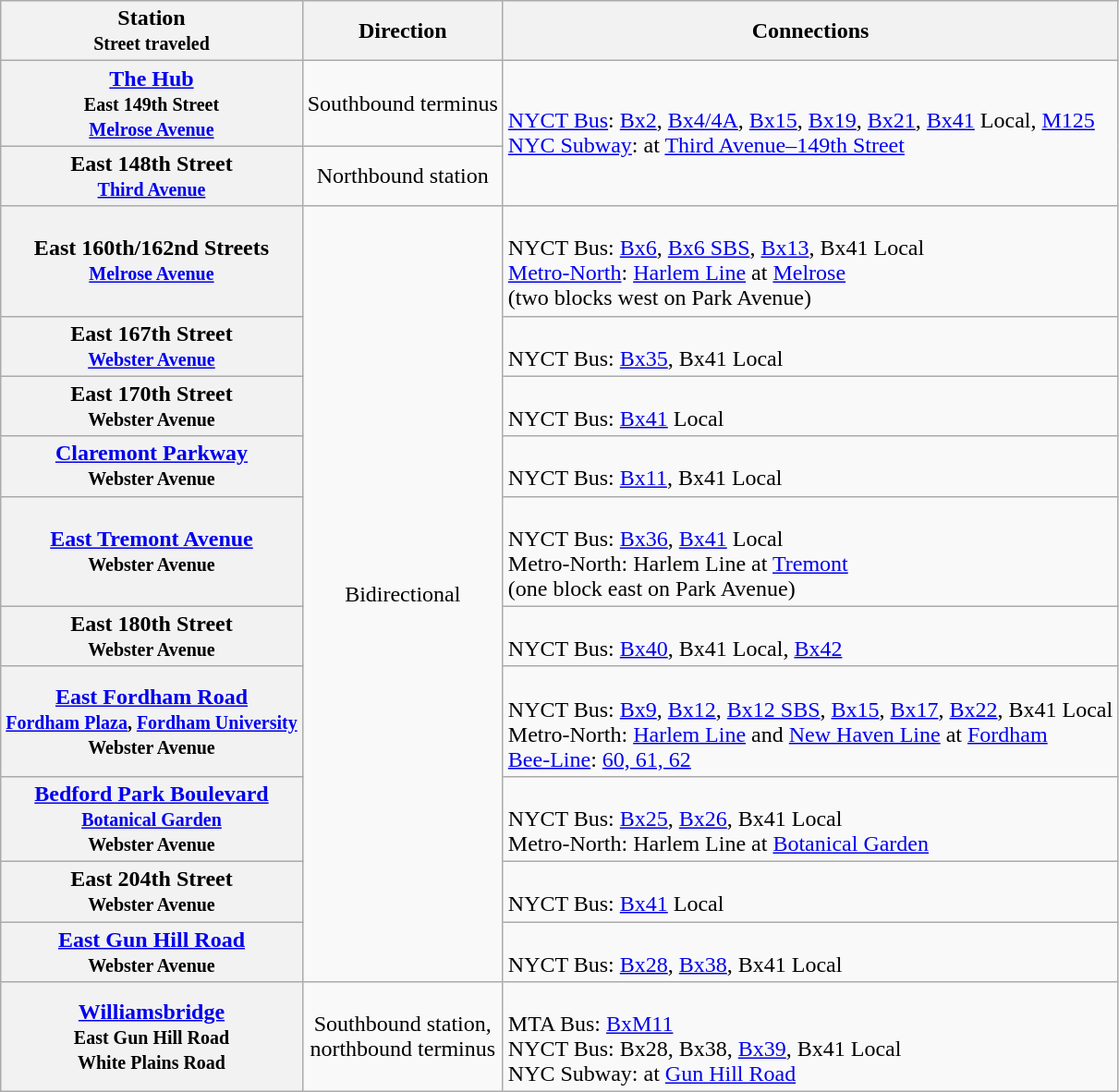<table class="wikitable collapsible" font-size: 95%;">
<tr>
<th>Station<br><small>Street traveled</small></th>
<th>Direction</th>
<th>Connections</th>
</tr>
<tr>
<th><a href='#'>The Hub</a><br><small>East 149th Street</small><br><small><a href='#'>Melrose Avenue</a></small></th>
<td style="text-align:center;">Southbound terminus</td>
<td rowspan=2><a href='#'>NYCT Bus</a>: <a href='#'>Bx2</a>, <a href='#'>Bx4/4A</a>, <a href='#'>Bx15</a>, <a href='#'>Bx19</a>, <a href='#'>Bx21</a>, <a href='#'>Bx41</a> Local, <a href='#'>M125</a><br><a href='#'>NYC Subway</a>:  at <a href='#'>Third Avenue–149th Street</a></td>
</tr>
<tr>
<th>East 148th Street<br><small><a href='#'>Third Avenue</a></small></th>
<td style="text-align:center;">Northbound station</td>
</tr>
<tr>
<th>East 160th/162nd Streets<br><small><a href='#'>Melrose Avenue</a></small></th>
<td rowspan="10" style="text-align:center;">Bidirectional</td>
<td><br>NYCT Bus: <a href='#'>Bx6</a>, <a href='#'>Bx6 SBS</a>, <a href='#'>Bx13</a>, Bx41 Local<br><a href='#'>Metro-North</a>: <a href='#'>Harlem Line</a> at <a href='#'>Melrose</a><br>(two blocks west on Park Avenue)</td>
</tr>
<tr>
<th>East 167th Street<br><small><a href='#'>Webster Avenue</a></small></th>
<td><br>NYCT Bus: <a href='#'>Bx35</a>, Bx41 Local</td>
</tr>
<tr>
<th>East 170th Street<br><small>Webster Avenue</small></th>
<td><br>NYCT Bus: <a href='#'>Bx41</a> Local</td>
</tr>
<tr>
<th><a href='#'>Claremont Parkway</a><br><small>Webster Avenue</small></th>
<td><br>NYCT Bus: <a href='#'>Bx11</a>, Bx41 Local</td>
</tr>
<tr>
<th><a href='#'>East Tremont Avenue</a><br><small>Webster Avenue</small></th>
<td><br>NYCT Bus: <a href='#'>Bx36</a>, <a href='#'>Bx41</a> Local<br>Metro-North: Harlem Line at <a href='#'>Tremont</a><br>(one block east on Park Avenue)</td>
</tr>
<tr>
<th>East 180th Street<br><small>Webster Avenue</small></th>
<td><br>NYCT Bus: <a href='#'>Bx40</a>, Bx41 Local, <a href='#'>Bx42</a></td>
</tr>
<tr>
<th><a href='#'>East Fordham Road</a><br><small><a href='#'>Fordham Plaza</a>, <a href='#'>Fordham University</a></small><br><small>Webster Avenue</small></th>
<td><br>NYCT Bus: <a href='#'>Bx9</a>, <a href='#'>Bx12</a>, <a href='#'>Bx12 SBS</a>, <a href='#'>Bx15</a>, <a href='#'>Bx17</a>, <a href='#'>Bx22</a>, Bx41 Local<br>Metro-North: <a href='#'>Harlem Line</a> and <a href='#'>New Haven Line</a> at <a href='#'>Fordham</a><br><a href='#'>Bee-Line</a>: <a href='#'>60, 61, 62</a></td>
</tr>
<tr>
<th><a href='#'>Bedford Park Boulevard</a><br><small><a href='#'>Botanical Garden</a></small><br><small>Webster Avenue</small></th>
<td><br>NYCT Bus: <a href='#'>Bx25</a>, <a href='#'>Bx26</a>, Bx41 Local<br>Metro-North: Harlem Line at <a href='#'>Botanical Garden</a></td>
</tr>
<tr>
<th>East 204th Street<br><small>Webster Avenue</small></th>
<td><br>NYCT Bus: <a href='#'>Bx41</a> Local</td>
</tr>
<tr>
<th><a href='#'>East Gun Hill Road</a><br><small>Webster Avenue</small></th>
<td><br>NYCT Bus: <a href='#'>Bx28</a>, <a href='#'>Bx38</a>, Bx41 Local</td>
</tr>
<tr>
<th><a href='#'>Williamsbridge</a><br><small>East Gun Hill Road</small><br><small>White Plains Road</small></th>
<td style="text-align:center;">Southbound station,<br>northbound terminus</td>
<td><br>MTA Bus: <a href='#'>BxM11</a><br>NYCT Bus: Bx28, Bx38, <a href='#'>Bx39</a>, Bx41 Local<br>NYC Subway:  at <a href='#'>Gun Hill Road</a></td>
</tr>
</table>
